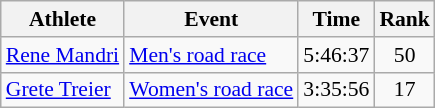<table class="wikitable" style="font-size:90%">
<tr>
<th>Athlete</th>
<th>Event</th>
<th>Time</th>
<th>Rank</th>
</tr>
<tr align=center>
<td align=left><a href='#'>Rene Mandri</a></td>
<td align=left><a href='#'>Men's road race</a></td>
<td>5:46:37</td>
<td>50</td>
</tr>
<tr align=center>
<td align=left><a href='#'>Grete Treier</a></td>
<td align=left><a href='#'>Women's road race</a></td>
<td>3:35:56</td>
<td>17</td>
</tr>
</table>
